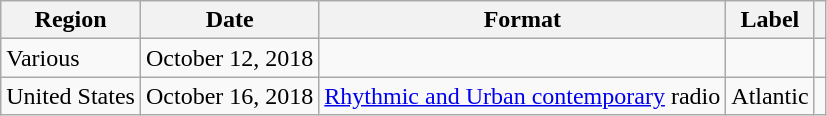<table class="wikitable plainrowheaders">
<tr>
<th scope="col">Region</th>
<th scope="col">Date</th>
<th scope="col">Format</th>
<th scope="col">Label</th>
<th scope="col"></th>
</tr>
<tr>
<td>Various</td>
<td>October 12, 2018</td>
<td></td>
<td></td>
<td></td>
</tr>
<tr>
<td>United States</td>
<td>October 16, 2018</td>
<td><a href='#'>Rhythmic and Urban contemporary</a>  radio</td>
<td>Atlantic</td>
<td></td>
</tr>
</table>
